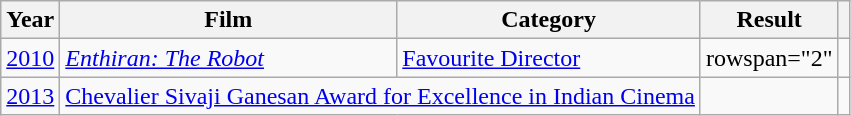<table class="wikitable sortable">
<tr>
<th scope="col">Year</th>
<th scope="col">Film</th>
<th scope="col">Category</th>
<th scope="col">Result</th>
<th class="unsortable" scope="col"></th>
</tr>
<tr>
<td><a href='#'>2010</a></td>
<td><em><a href='#'>Enthiran: The Robot</a></em></td>
<td><a href='#'>Favourite Director</a></td>
<td>rowspan="2" </td>
<td></td>
</tr>
<tr>
<td><a href='#'>2013</a></td>
<td colspan="2"><a href='#'>Chevalier Sivaji Ganesan Award for Excellence in Indian Cinema</a></td>
<td></td>
</tr>
</table>
